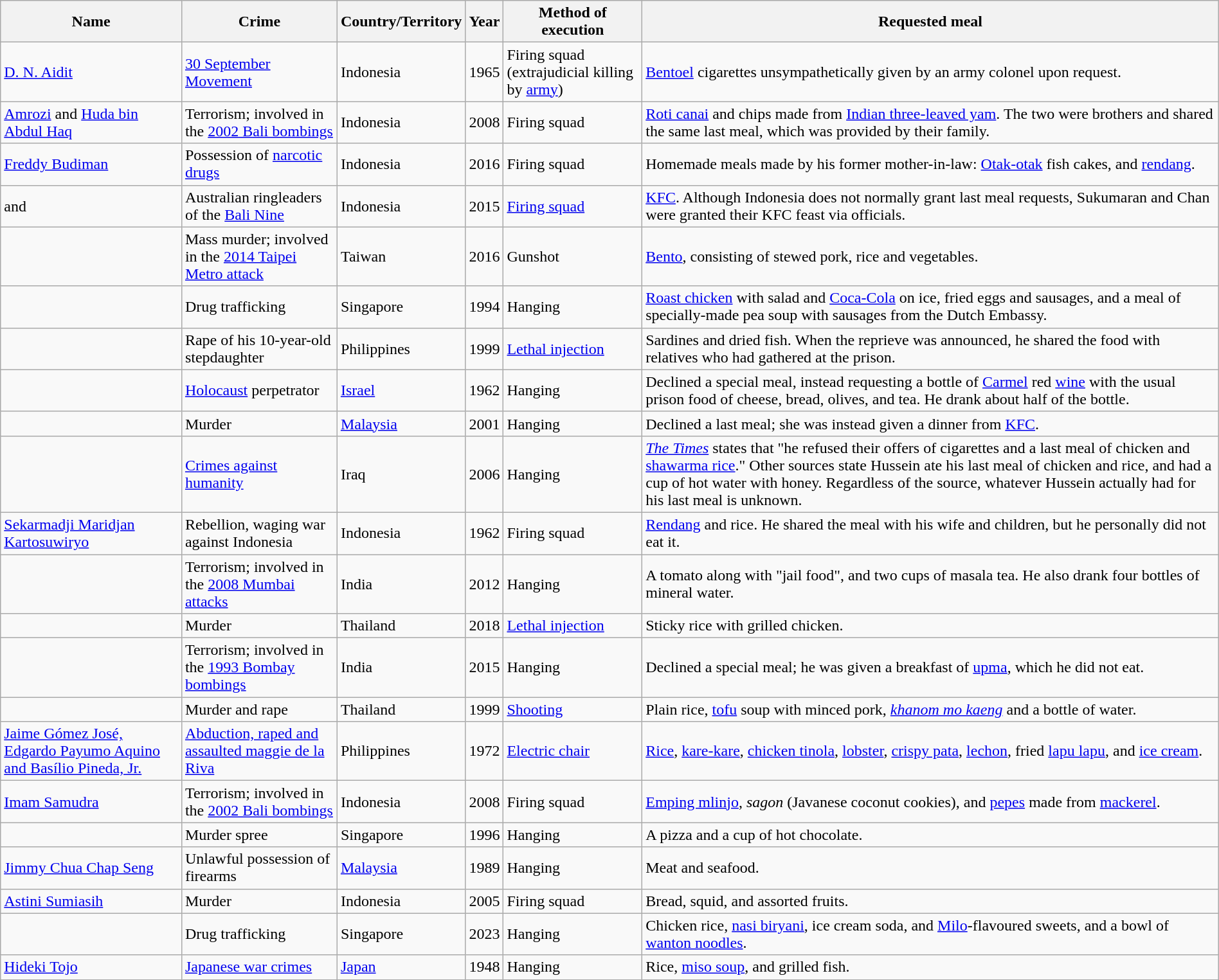<table class="wikitable sortable" style="width: 100%">
<tr>
<th>Name</th>
<th>Crime</th>
<th>Country/Territory</th>
<th>Year</th>
<th>Method of execution</th>
<th>Requested meal</th>
</tr>
<tr>
<td><a href='#'>D. N. Aidit</a></td>
<td><a href='#'>30 September Movement</a></td>
<td>Indonesia</td>
<td>1965</td>
<td>Firing squad (extrajudicial killing by <a href='#'>army</a>)</td>
<td><a href='#'>Bentoel</a> cigarettes unsympathetically given by an army colonel upon request.</td>
</tr>
<tr>
<td><a href='#'>Amrozi</a> and <a href='#'>Huda bin Abdul Haq</a></td>
<td>Terrorism; involved in the <a href='#'>2002 Bali bombings</a></td>
<td>Indonesia</td>
<td>2008</td>
<td>Firing squad</td>
<td><a href='#'>Roti canai</a> and chips made from <a href='#'>Indian three-leaved yam</a>. The two were brothers and shared the same last meal, which was provided by their family.</td>
</tr>
<tr>
<td><a href='#'>Freddy Budiman</a></td>
<td>Possession of <a href='#'>narcotic drugs</a></td>
<td>Indonesia</td>
<td>2016</td>
<td>Firing squad</td>
<td>Homemade meals made by his former mother-in-law: <a href='#'>Otak-otak</a> fish cakes, and <a href='#'>rendang</a>.</td>
</tr>
<tr>
<td> and<br></td>
<td>Australian ringleaders of the <a href='#'>Bali Nine</a></td>
<td>Indonesia</td>
<td>2015</td>
<td><a href='#'>Firing squad</a></td>
<td><a href='#'>KFC</a>. Although Indonesia does not normally grant last meal requests, Sukumaran and Chan were granted their KFC feast via officials.</td>
</tr>
<tr>
<td></td>
<td>Mass murder; involved in the <a href='#'>2014 Taipei Metro attack</a></td>
<td>Taiwan</td>
<td>2016</td>
<td>Gunshot</td>
<td><a href='#'>Bento</a>, consisting of stewed pork, rice and vegetables.</td>
</tr>
<tr>
<td></td>
<td>Drug trafficking</td>
<td>Singapore</td>
<td>1994</td>
<td>Hanging</td>
<td><a href='#'>Roast chicken</a> with salad and <a href='#'>Coca-Cola</a> on ice, fried eggs and sausages, and a meal of specially-made pea soup with sausages from the Dutch Embassy.</td>
</tr>
<tr>
<td></td>
<td>Rape of his 10-year-old stepdaughter</td>
<td>Philippines</td>
<td>1999</td>
<td><a href='#'>Lethal injection</a></td>
<td>Sardines and dried fish. When the reprieve was announced, he shared the food with relatives who had gathered at the prison.</td>
</tr>
<tr>
<td></td>
<td><a href='#'>Holocaust</a> perpetrator</td>
<td><a href='#'>Israel</a></td>
<td>1962</td>
<td>Hanging</td>
<td>Declined a special meal, instead requesting a bottle of <a href='#'>Carmel</a> red <a href='#'>wine</a> with the usual prison food of cheese, bread, olives, and tea. He drank about half of the bottle.</td>
</tr>
<tr>
<td></td>
<td>Murder</td>
<td><a href='#'>Malaysia</a></td>
<td>2001</td>
<td>Hanging</td>
<td>Declined a last meal; she was instead given a dinner from <a href='#'>KFC</a>.</td>
</tr>
<tr>
<td></td>
<td><a href='#'>Crimes against humanity</a></td>
<td>Iraq</td>
<td>2006</td>
<td>Hanging</td>
<td><em><a href='#'>The Times</a></em> states that "he refused their offers of cigarettes and a last meal of chicken and <a href='#'>shawarma rice</a>." Other sources state Hussein ate his last meal of chicken and rice, and had a cup of hot water with honey. Regardless of the source, whatever Hussein actually had for his last meal is unknown.</td>
</tr>
<tr>
<td><a href='#'>Sekarmadji Maridjan Kartosuwiryo</a></td>
<td>Rebellion, waging war against Indonesia</td>
<td>Indonesia</td>
<td>1962</td>
<td>Firing squad</td>
<td><a href='#'>Rendang</a> and rice. He shared the meal with his wife and children, but he personally did not eat it.</td>
</tr>
<tr>
<td></td>
<td>Terrorism; involved in the <a href='#'>2008 Mumbai attacks</a></td>
<td>India</td>
<td>2012</td>
<td>Hanging</td>
<td>A tomato along with "jail food", and two cups of masala tea. He also drank four bottles of mineral water.</td>
</tr>
<tr>
<td></td>
<td>Murder</td>
<td>Thailand</td>
<td>2018</td>
<td><a href='#'>Lethal injection</a></td>
<td>Sticky rice with grilled chicken.</td>
</tr>
<tr>
<td></td>
<td>Terrorism; involved in the <a href='#'>1993 Bombay bombings</a></td>
<td>India</td>
<td>2015</td>
<td>Hanging</td>
<td>Declined a special meal; he was given a breakfast of <a href='#'>upma</a>, which he did not eat.</td>
</tr>
<tr>
<td></td>
<td>Murder and rape</td>
<td>Thailand</td>
<td>1999</td>
<td><a href='#'>Shooting</a></td>
<td>Plain rice, <a href='#'>tofu</a> soup with minced pork, <em><a href='#'>khanom mo kaeng</a></em> and a bottle of water.</td>
</tr>
<tr>
<td><a href='#'>Jaime Gómez José, Edgardo Payumo Aquino and Basílio Pineda, Jr.</a></td>
<td><a href='#'>Abduction, raped and assaulted maggie de la Riva</a></td>
<td>Philippines</td>
<td>1972</td>
<td><a href='#'>Electric chair</a></td>
<td><a href='#'>Rice</a>, <a href='#'>kare-kare</a>, <a href='#'>chicken tinola</a>, <a href='#'>lobster</a>, <a href='#'>crispy pata</a>, <a href='#'>lechon</a>, fried <a href='#'>lapu lapu</a>, and <a href='#'>ice cream</a>.</td>
</tr>
<tr>
<td><a href='#'>Imam Samudra</a></td>
<td>Terrorism; involved in the <a href='#'>2002 Bali bombings</a></td>
<td>Indonesia</td>
<td>2008</td>
<td>Firing squad</td>
<td><a href='#'>Emping mlinjo</a>, <em>sagon</em> (Javanese coconut cookies), and <a href='#'>pepes</a> made from <a href='#'>mackerel</a>.</td>
</tr>
<tr>
<td></td>
<td>Murder spree</td>
<td>Singapore</td>
<td>1996</td>
<td>Hanging</td>
<td>A pizza and a cup of hot chocolate.</td>
</tr>
<tr>
<td><a href='#'>Jimmy Chua Chap Seng</a></td>
<td>Unlawful possession of firearms</td>
<td><a href='#'>Malaysia</a></td>
<td>1989</td>
<td>Hanging</td>
<td>Meat and seafood.</td>
</tr>
<tr>
<td><a href='#'>Astini Sumiasih</a></td>
<td>Murder</td>
<td>Indonesia</td>
<td>2005</td>
<td>Firing squad</td>
<td>Bread, squid, and assorted fruits.</td>
</tr>
<tr>
<td></td>
<td>Drug trafficking</td>
<td>Singapore</td>
<td>2023</td>
<td>Hanging</td>
<td>Chicken rice, <a href='#'>nasi biryani</a>, ice cream soda, and <a href='#'>Milo</a>-flavoured sweets, and a bowl of <a href='#'>wanton noodles</a>.</td>
</tr>
<tr>
<td><a href='#'>Hideki Tojo</a></td>
<td><a href='#'>Japanese war crimes</a></td>
<td><a href='#'>Japan</a></td>
<td>1948</td>
<td>Hanging</td>
<td>Rice, <a href='#'>miso soup</a>, and grilled fish.</td>
</tr>
</table>
